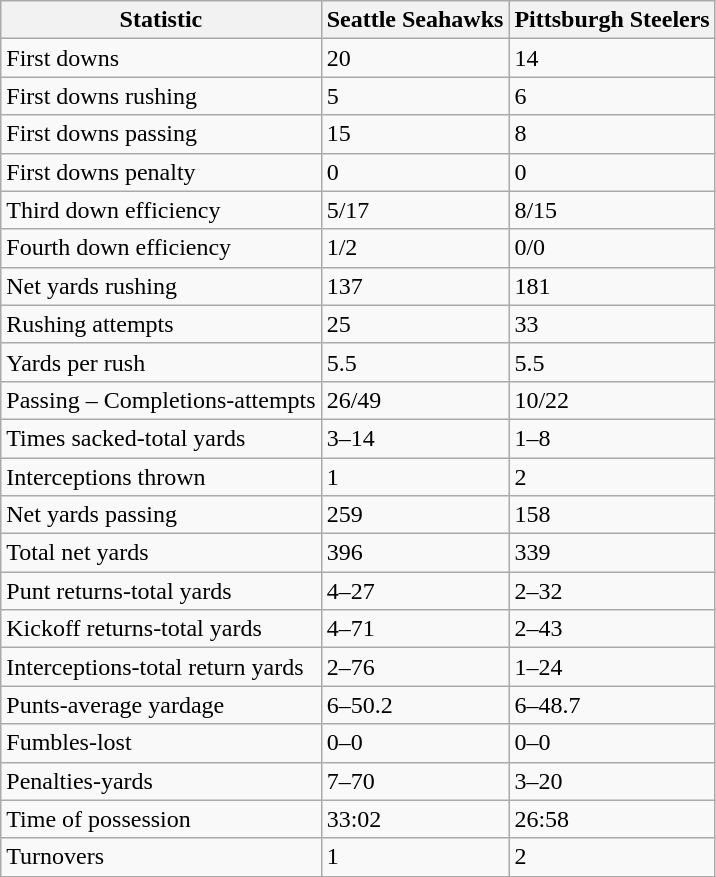<table class="wikitable">
<tr>
<th>Statistic</th>
<th>Seattle Seahawks</th>
<th>Pittsburgh Steelers</th>
</tr>
<tr>
<td>First downs</td>
<td>20</td>
<td>14</td>
</tr>
<tr>
<td>First downs rushing</td>
<td>5</td>
<td>6</td>
</tr>
<tr>
<td>First downs passing</td>
<td>15</td>
<td>8</td>
</tr>
<tr>
<td>First downs penalty</td>
<td>0</td>
<td>0</td>
</tr>
<tr>
<td>Third down efficiency</td>
<td>5/17</td>
<td>8/15</td>
</tr>
<tr>
<td>Fourth down efficiency</td>
<td>1/2</td>
<td>0/0</td>
</tr>
<tr>
<td>Net yards rushing</td>
<td>137</td>
<td>181</td>
</tr>
<tr>
<td>Rushing attempts</td>
<td>25</td>
<td>33</td>
</tr>
<tr>
<td>Yards per rush</td>
<td>5.5</td>
<td>5.5</td>
</tr>
<tr>
<td>Passing – Completions-attempts</td>
<td>26/49</td>
<td>10/22</td>
</tr>
<tr>
<td>Times sacked-total yards</td>
<td>3–14</td>
<td>1–8</td>
</tr>
<tr>
<td>Interceptions thrown</td>
<td>1</td>
<td>2</td>
</tr>
<tr>
<td>Net yards passing</td>
<td>259</td>
<td>158</td>
</tr>
<tr>
<td>Total net yards</td>
<td>396</td>
<td>339</td>
</tr>
<tr>
<td>Punt returns-total yards</td>
<td>4–27</td>
<td>2–32</td>
</tr>
<tr>
<td>Kickoff returns-total yards</td>
<td>4–71</td>
<td>2–43</td>
</tr>
<tr>
<td>Interceptions-total return yards</td>
<td>2–76</td>
<td>1–24</td>
</tr>
<tr>
<td>Punts-average yardage</td>
<td>6–50.2</td>
<td>6–48.7</td>
</tr>
<tr>
<td>Fumbles-lost</td>
<td>0–0</td>
<td>0–0</td>
</tr>
<tr>
<td>Penalties-yards</td>
<td>7–70</td>
<td>3–20</td>
</tr>
<tr>
<td>Time of possession</td>
<td>33:02</td>
<td>26:58</td>
</tr>
<tr>
<td>Turnovers</td>
<td>1</td>
<td>2</td>
</tr>
</table>
